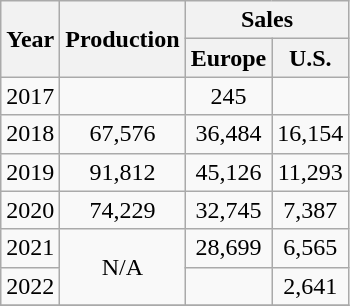<table class="wikitable" style="text-align: center;">
<tr>
<th rowspan="2">Year</th>
<th rowspan="2">Production</th>
<th colspan="2">Sales</th>
</tr>
<tr>
<th>Europe</th>
<th>U.S.</th>
</tr>
<tr>
<td>2017</td>
<td></td>
<td>245</td>
<td></td>
</tr>
<tr>
<td>2018</td>
<td>67,576</td>
<td>36,484</td>
<td>16,154</td>
</tr>
<tr>
<td>2019</td>
<td>91,812</td>
<td>45,126</td>
<td>11,293</td>
</tr>
<tr>
<td>2020</td>
<td>74,229</td>
<td>32,745</td>
<td>7,387</td>
</tr>
<tr>
<td>2021</td>
<td rowspan=2>N/A</td>
<td>28,699</td>
<td>6,565</td>
</tr>
<tr>
<td>2022</td>
<td></td>
<td>2,641</td>
</tr>
<tr>
</tr>
</table>
